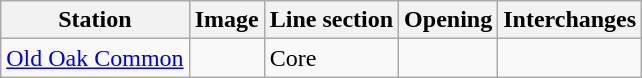<table class="wikitable">
<tr>
<th>Station</th>
<th>Image</th>
<th>Line section</th>
<th>Opening</th>
<th>Interchanges</th>
</tr>
<tr>
<td><a href='#'>Old Oak Common</a></td>
<td></td>
<td>Core</td>
<td></td>
<td></td>
</tr>
</table>
